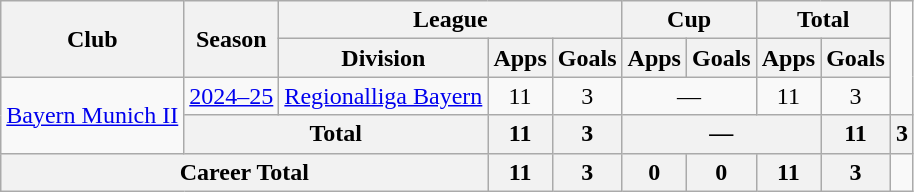<table class="wikitable" Style="text-align: center">
<tr>
<th rowspan="2">Club</th>
<th rowspan="2">Season</th>
<th colspan="3">League</th>
<th colspan="2">Cup</th>
<th colspan="2">Total</th>
</tr>
<tr>
<th>Division</th>
<th>Apps</th>
<th>Goals</th>
<th>Apps</th>
<th>Goals</th>
<th>Apps</th>
<th>Goals</th>
</tr>
<tr>
<td rowspan="2"><a href='#'>Bayern Munich II</a></td>
<td><a href='#'>2024–25</a></td>
<td><a href='#'>Regionalliga Bayern</a></td>
<td>11</td>
<td>3</td>
<td colspan="2">—</td>
<td>11</td>
<td>3</td>
</tr>
<tr>
<th colspan="2">Total</th>
<th>11</th>
<th>3</th>
<th colspan="3">—</th>
<th>11</th>
<th>3</th>
</tr>
<tr>
<th colspan="3">Career Total</th>
<th>11</th>
<th>3</th>
<th>0</th>
<th>0</th>
<th>11</th>
<th>3</th>
</tr>
</table>
